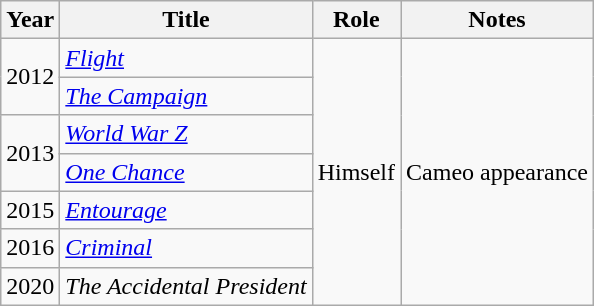<table class="wikitable">
<tr>
<th>Year</th>
<th>Title</th>
<th>Role</th>
<th>Notes</th>
</tr>
<tr>
<td rowspan="2">2012</td>
<td><a href='#'><em>Flight</em></a></td>
<td rowspan="7">Himself</td>
<td rowspan="7">Cameo appearance</td>
</tr>
<tr>
<td><a href='#'><em>The Campaign</em></a></td>
</tr>
<tr>
<td rowspan="2">2013</td>
<td><a href='#'><em>World War Z</em></a></td>
</tr>
<tr>
<td><a href='#'><em>One Chance</em></a></td>
</tr>
<tr>
<td>2015</td>
<td><a href='#'><em>Entourage</em></a></td>
</tr>
<tr>
<td>2016</td>
<td><a href='#'><em>Criminal</em></a></td>
</tr>
<tr>
<td>2020</td>
<td><em>The Accidental President</em></td>
</tr>
</table>
